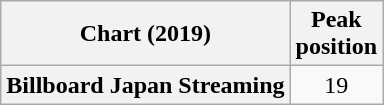<table class="wikitable plainrowheaders" style="text-align:center">
<tr>
<th scope="col">Chart (2019)</th>
<th scope="col">Peak<br>position</th>
</tr>
<tr>
<th scope="row">Billboard Japan Streaming </th>
<td>19</td>
</tr>
</table>
